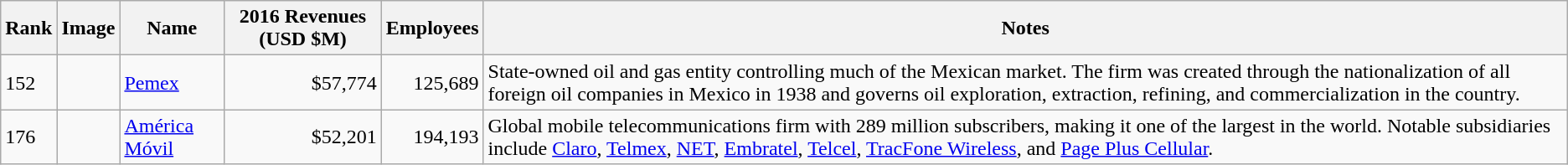<table class="wikitable sortable">
<tr>
<th>Rank</th>
<th>Image</th>
<th>Name</th>
<th>2016 Revenues (USD $M)</th>
<th>Employees</th>
<th>Notes</th>
</tr>
<tr>
<td>152</td>
<td></td>
<td><a href='#'>Pemex</a></td>
<td align="right">$57,774</td>
<td align="right">125,689</td>
<td>State-owned oil and gas entity controlling much of the Mexican market. The firm was created through the nationalization of all foreign oil companies in Mexico in 1938 and governs oil exploration, extraction, refining, and commercialization in the country.</td>
</tr>
<tr>
<td>176</td>
<td></td>
<td><a href='#'>América Móvil</a></td>
<td align="right">$52,201</td>
<td align="right">194,193</td>
<td>Global mobile telecommunications firm with 289 million subscribers, making it one of the largest in the world. Notable subsidiaries include  <a href='#'>Claro</a>, <a href='#'>Telmex</a>, <a href='#'>NET</a>, <a href='#'>Embratel</a>, <a href='#'>Telcel</a>, <a href='#'>TracFone Wireless</a>, and <a href='#'>Page Plus Cellular</a>.</td>
</tr>
</table>
